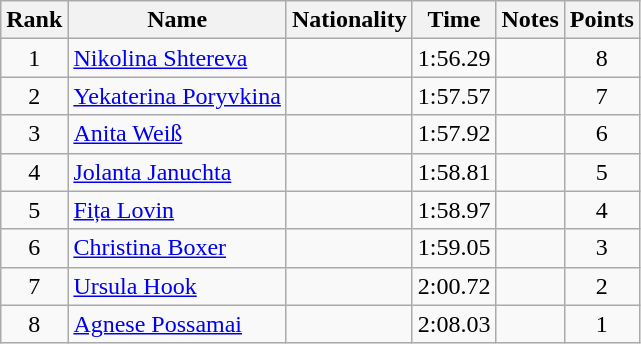<table class="wikitable sortable" style="text-align:center">
<tr>
<th>Rank</th>
<th>Name</th>
<th>Nationality</th>
<th>Time</th>
<th>Notes</th>
<th>Points</th>
</tr>
<tr>
<td>1</td>
<td align=left><a href='#'>Nikolina Shtereva</a></td>
<td align=left></td>
<td>1:56.29</td>
<td></td>
<td>8</td>
</tr>
<tr>
<td>2</td>
<td align=left><a href='#'>Yekaterina Poryvkina</a></td>
<td align=left></td>
<td>1:57.57</td>
<td></td>
<td>7</td>
</tr>
<tr>
<td>3</td>
<td align=left><a href='#'>Anita Weiß</a></td>
<td align=left></td>
<td>1:57.92</td>
<td></td>
<td>6</td>
</tr>
<tr>
<td>4</td>
<td align=left><a href='#'>Jolanta Januchta</a></td>
<td align=left></td>
<td>1:58.81</td>
<td></td>
<td>5</td>
</tr>
<tr>
<td>5</td>
<td align=left><a href='#'>Fița Lovin</a></td>
<td align=left></td>
<td>1:58.97</td>
<td></td>
<td>4</td>
</tr>
<tr>
<td>6</td>
<td align=left><a href='#'>Christina Boxer</a></td>
<td align=left></td>
<td>1:59.05</td>
<td></td>
<td>3</td>
</tr>
<tr>
<td>7</td>
<td align=left><a href='#'>Ursula Hook</a></td>
<td align=left></td>
<td>2:00.72</td>
<td></td>
<td>2</td>
</tr>
<tr>
<td>8</td>
<td align=left><a href='#'>Agnese Possamai</a></td>
<td align=left></td>
<td>2:08.03</td>
<td></td>
<td>1</td>
</tr>
</table>
